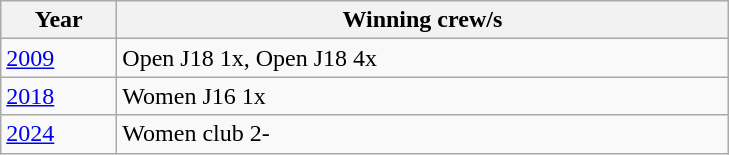<table class="wikitable">
<tr>
<th width=70>Year</th>
<th width=400>Winning crew/s</th>
</tr>
<tr>
<td><a href='#'>2009</a></td>
<td>Open J18 1x, Open J18 4x </td>
</tr>
<tr>
<td><a href='#'>2018</a></td>
<td>Women J16 1x </td>
</tr>
<tr>
<td><a href='#'>2024</a></td>
<td>Women club 2-</td>
</tr>
</table>
